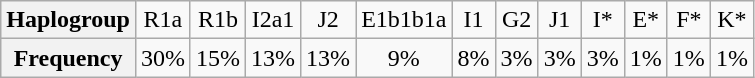<table class="wikitable" style="text-align:center">
<tr>
<th>Haplogroup</th>
<td>R1a</td>
<td>R1b</td>
<td>I2a1</td>
<td>J2</td>
<td>E1b1b1a</td>
<td>I1</td>
<td>G2</td>
<td>J1</td>
<td>I*</td>
<td>E*</td>
<td>F*</td>
<td>K*</td>
</tr>
<tr>
<th>Frequency</th>
<td>30%</td>
<td>15%</td>
<td>13%</td>
<td>13%</td>
<td>9%</td>
<td>8%</td>
<td>3%</td>
<td>3%</td>
<td>3%</td>
<td>1%</td>
<td>1%</td>
<td>1%</td>
</tr>
</table>
